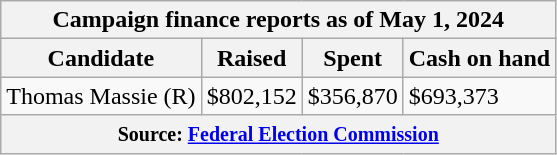<table class="wikitable sortable">
<tr>
<th colspan=4>Campaign finance reports as of May 1, 2024</th>
</tr>
<tr style="text-align:center;">
<th>Candidate</th>
<th>Raised</th>
<th>Spent</th>
<th>Cash on hand</th>
</tr>
<tr>
<td>Thomas Massie (R)</td>
<td>$802,152</td>
<td>$356,870</td>
<td>$693,373</td>
</tr>
<tr>
<th colspan="4"><small>Source: <a href='#'>Federal Election Commission</a></small></th>
</tr>
</table>
